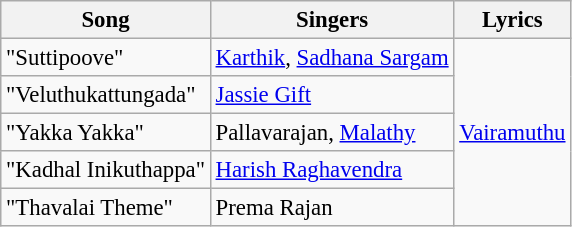<table class="wikitable" style="font-size:95%;">
<tr>
<th>Song</th>
<th>Singers</th>
<th>Lyrics</th>
</tr>
<tr>
<td>"Suttipoove"</td>
<td><a href='#'>Karthik</a>, <a href='#'>Sadhana Sargam</a></td>
<td rowspan=5><a href='#'>Vairamuthu</a></td>
</tr>
<tr>
<td>"Veluthukattungada"</td>
<td><a href='#'>Jassie Gift</a></td>
</tr>
<tr>
<td>"Yakka Yakka"</td>
<td>Pallavarajan, <a href='#'>Malathy</a></td>
</tr>
<tr>
<td>"Kadhal Inikuthappa"</td>
<td><a href='#'>Harish Raghavendra</a></td>
</tr>
<tr>
<td>"Thavalai Theme"</td>
<td>Prema Rajan</td>
</tr>
</table>
